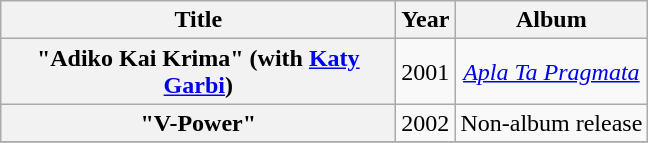<table class="wikitable plainrowheaders" style="text-align:center;">
<tr>
<th scope="col" style="width:16em;">Title</th>
<th scope="col">Year</th>
<th scope="col">Album</th>
</tr>
<tr>
<th scope="row">"Adiko Kai Krima" <span>(with <a href='#'>Katy Garbi</a>)</span></th>
<td>2001</td>
<td><em><a href='#'>Apla Ta Pragmata</a></em></td>
</tr>
<tr>
<th scope="row">"V-Power"</th>
<td>2002</td>
<td>Non-album release</td>
</tr>
<tr>
</tr>
</table>
